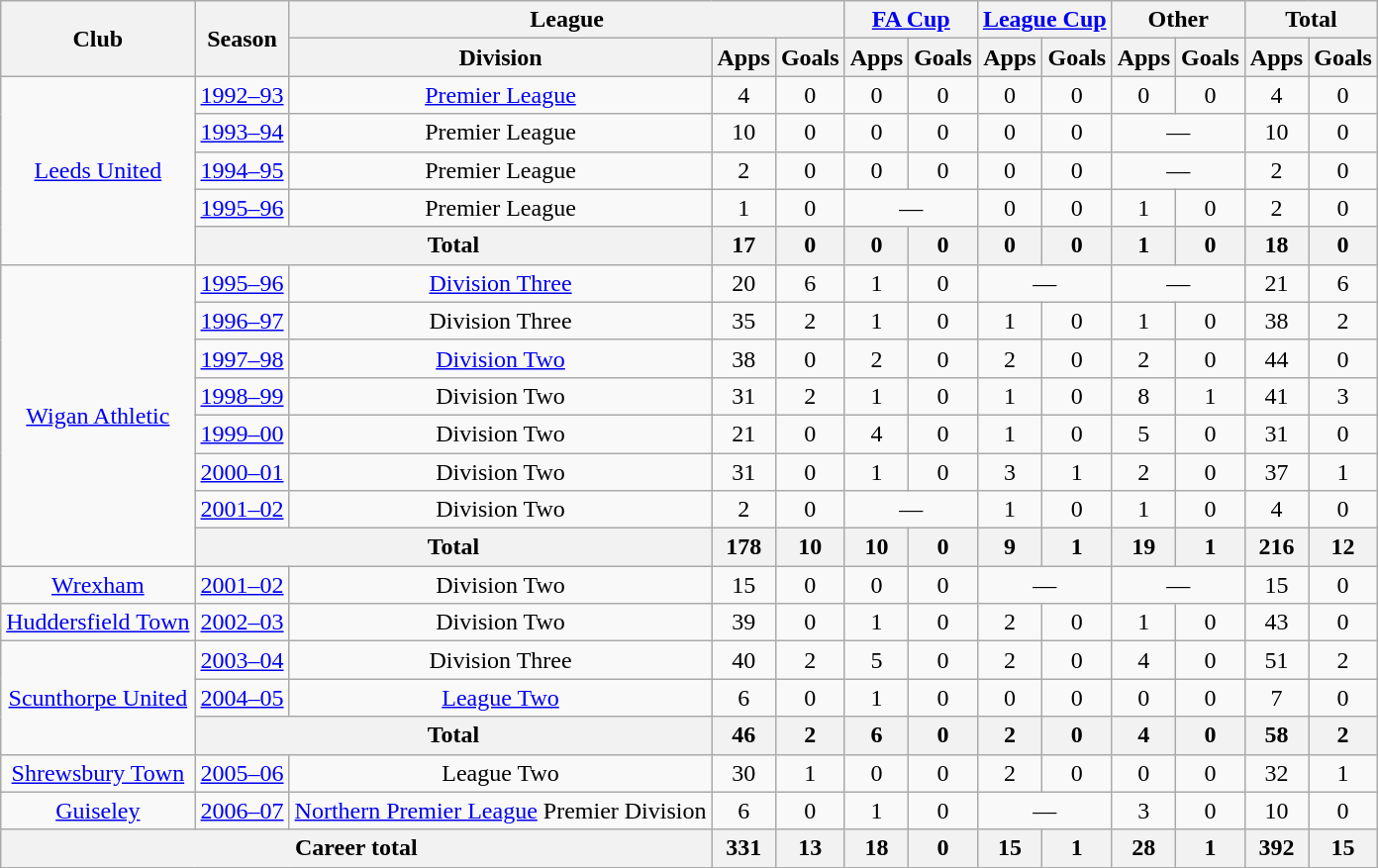<table class=wikitable style="text-align:center">
<tr>
<th rowspan="2">Club</th>
<th rowspan="2">Season</th>
<th colspan="3">League</th>
<th colspan="2"><a href='#'>FA Cup</a></th>
<th colspan="2"><a href='#'>League Cup</a></th>
<th colspan="2">Other</th>
<th colspan="2">Total</th>
</tr>
<tr>
<th>Division</th>
<th>Apps</th>
<th>Goals</th>
<th>Apps</th>
<th>Goals</th>
<th>Apps</th>
<th>Goals</th>
<th>Apps</th>
<th>Goals</th>
<th>Apps</th>
<th>Goals</th>
</tr>
<tr>
<td rowspan="5"><a href='#'>Leeds United</a></td>
<td><a href='#'>1992–93</a></td>
<td><a href='#'>Premier League</a></td>
<td>4</td>
<td>0</td>
<td>0</td>
<td>0</td>
<td>0</td>
<td>0</td>
<td>0</td>
<td>0</td>
<td>4</td>
<td>0</td>
</tr>
<tr>
<td><a href='#'>1993–94</a></td>
<td>Premier League</td>
<td>10</td>
<td>0</td>
<td>0</td>
<td>0</td>
<td>0</td>
<td>0</td>
<td colspan="2">—</td>
<td>10</td>
<td>0</td>
</tr>
<tr>
<td><a href='#'>1994–95</a></td>
<td>Premier League</td>
<td>2</td>
<td>0</td>
<td>0</td>
<td>0</td>
<td>0</td>
<td>0</td>
<td colspan="2">—</td>
<td>2</td>
<td>0</td>
</tr>
<tr>
<td><a href='#'>1995–96</a></td>
<td>Premier League</td>
<td>1</td>
<td>0</td>
<td colspan="2">—</td>
<td>0</td>
<td>0</td>
<td>1</td>
<td>0</td>
<td>2</td>
<td>0</td>
</tr>
<tr>
<th colspan="2">Total</th>
<th>17</th>
<th>0</th>
<th>0</th>
<th>0</th>
<th>0</th>
<th>0</th>
<th>1</th>
<th>0</th>
<th>18</th>
<th>0</th>
</tr>
<tr>
<td rowspan="8"><a href='#'>Wigan Athletic</a></td>
<td><a href='#'>1995–96</a></td>
<td><a href='#'>Division Three</a></td>
<td>20</td>
<td>6</td>
<td>1</td>
<td>0</td>
<td colspan="2">—</td>
<td colspan="2">—</td>
<td>21</td>
<td>6</td>
</tr>
<tr>
<td><a href='#'>1996–97</a></td>
<td>Division Three</td>
<td>35</td>
<td>2</td>
<td>1</td>
<td>0</td>
<td>1</td>
<td>0</td>
<td>1</td>
<td>0</td>
<td>38</td>
<td>2</td>
</tr>
<tr>
<td><a href='#'>1997–98</a></td>
<td><a href='#'>Division Two</a></td>
<td>38</td>
<td>0</td>
<td>2</td>
<td>0</td>
<td>2</td>
<td>0</td>
<td>2</td>
<td>0</td>
<td>44</td>
<td>0</td>
</tr>
<tr>
<td><a href='#'>1998–99</a></td>
<td>Division Two</td>
<td>31</td>
<td>2</td>
<td>1</td>
<td>0</td>
<td>1</td>
<td>0</td>
<td>8</td>
<td>1</td>
<td>41</td>
<td>3</td>
</tr>
<tr>
<td><a href='#'>1999–00</a></td>
<td>Division Two</td>
<td>21</td>
<td>0</td>
<td>4</td>
<td>0</td>
<td>1</td>
<td>0</td>
<td>5</td>
<td>0</td>
<td>31</td>
<td>0</td>
</tr>
<tr>
<td><a href='#'>2000–01</a></td>
<td>Division Two</td>
<td>31</td>
<td>0</td>
<td>1</td>
<td>0</td>
<td>3</td>
<td>1</td>
<td>2</td>
<td>0</td>
<td>37</td>
<td>1</td>
</tr>
<tr>
<td><a href='#'>2001–02</a></td>
<td>Division Two</td>
<td>2</td>
<td>0</td>
<td colspan="2">—</td>
<td>1</td>
<td>0</td>
<td>1</td>
<td>0</td>
<td>4</td>
<td>0</td>
</tr>
<tr>
<th colspan="2">Total</th>
<th>178</th>
<th>10</th>
<th>10</th>
<th>0</th>
<th>9</th>
<th>1</th>
<th>19</th>
<th>1</th>
<th>216</th>
<th>12</th>
</tr>
<tr>
<td><a href='#'>Wrexham</a></td>
<td><a href='#'>2001–02</a></td>
<td>Division Two</td>
<td>15</td>
<td>0</td>
<td>0</td>
<td>0</td>
<td colspan="2">—</td>
<td colspan="2">—</td>
<td>15</td>
<td>0</td>
</tr>
<tr>
<td><a href='#'>Huddersfield Town</a></td>
<td><a href='#'>2002–03</a></td>
<td>Division Two</td>
<td>39</td>
<td>0</td>
<td>1</td>
<td>0</td>
<td>2</td>
<td>0</td>
<td>1</td>
<td>0</td>
<td>43</td>
<td>0</td>
</tr>
<tr>
<td rowspan="3"><a href='#'>Scunthorpe United</a></td>
<td><a href='#'>2003–04</a></td>
<td>Division Three</td>
<td>40</td>
<td>2</td>
<td>5</td>
<td>0</td>
<td>2</td>
<td>0</td>
<td>4</td>
<td>0</td>
<td>51</td>
<td>2</td>
</tr>
<tr>
<td><a href='#'>2004–05</a></td>
<td><a href='#'>League Two</a></td>
<td>6</td>
<td>0</td>
<td>1</td>
<td>0</td>
<td>0</td>
<td>0</td>
<td>0</td>
<td>0</td>
<td>7</td>
<td>0</td>
</tr>
<tr>
<th colspan="2">Total</th>
<th>46</th>
<th>2</th>
<th>6</th>
<th>0</th>
<th>2</th>
<th>0</th>
<th>4</th>
<th>0</th>
<th>58</th>
<th>2</th>
</tr>
<tr>
<td><a href='#'>Shrewsbury Town</a></td>
<td><a href='#'>2005–06</a></td>
<td>League Two</td>
<td>30</td>
<td>1</td>
<td>0</td>
<td>0</td>
<td>2</td>
<td>0</td>
<td>0</td>
<td>0</td>
<td>32</td>
<td>1</td>
</tr>
<tr>
<td><a href='#'>Guiseley</a></td>
<td><a href='#'>2006–07</a></td>
<td><a href='#'>Northern Premier League</a> Premier Division</td>
<td>6</td>
<td>0</td>
<td>1</td>
<td>0</td>
<td colspan="2">—</td>
<td>3</td>
<td>0</td>
<td>10</td>
<td>0</td>
</tr>
<tr>
<th colspan="3">Career total</th>
<th>331</th>
<th>13</th>
<th>18</th>
<th>0</th>
<th>15</th>
<th>1</th>
<th>28</th>
<th>1</th>
<th>392</th>
<th>15</th>
</tr>
<tr>
</tr>
</table>
